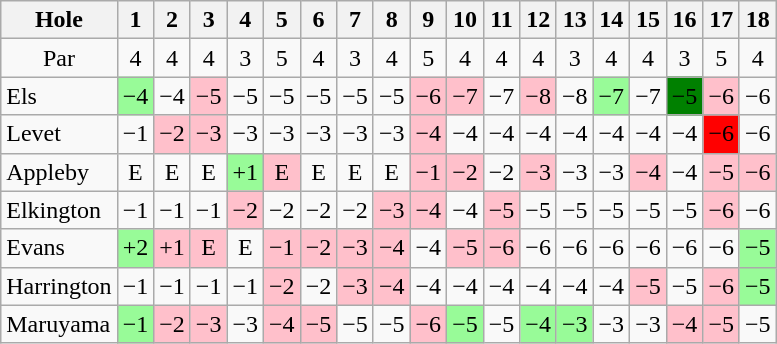<table class="wikitable" style="text-align:center">
<tr>
<th>Hole</th>
<th>1</th>
<th>2</th>
<th>3</th>
<th>4</th>
<th>5</th>
<th>6</th>
<th>7</th>
<th>8</th>
<th>9</th>
<th>10</th>
<th>11</th>
<th>12</th>
<th>13</th>
<th>14</th>
<th>15</th>
<th>16</th>
<th>17</th>
<th>18</th>
</tr>
<tr>
<td>Par</td>
<td>4</td>
<td>4</td>
<td>4</td>
<td>3</td>
<td>5</td>
<td>4</td>
<td>3</td>
<td>4</td>
<td>5</td>
<td>4</td>
<td>4</td>
<td>4</td>
<td>3</td>
<td>4</td>
<td>4</td>
<td>3</td>
<td>5</td>
<td>4</td>
</tr>
<tr>
<td align=left> Els</td>
<td style="background: PaleGreen;">−4</td>
<td>−4</td>
<td style="background: Pink;">−5</td>
<td>−5</td>
<td>−5</td>
<td>−5</td>
<td>−5</td>
<td>−5</td>
<td style="background: Pink;">−6</td>
<td style="background: Pink;">−7</td>
<td>−7</td>
<td style="background: Pink;">−8</td>
<td>−8</td>
<td style="background: PaleGreen;">−7</td>
<td>−7</td>
<td style="background: Green;">−5</td>
<td style="background: Pink;">−6</td>
<td>−6</td>
</tr>
<tr>
<td align=left> Levet</td>
<td>−1</td>
<td style="background: Pink;">−2</td>
<td style="background: Pink;">−3</td>
<td>−3</td>
<td>−3</td>
<td>−3</td>
<td>−3</td>
<td>−3</td>
<td style="background: Pink;">−4</td>
<td>−4</td>
<td>−4</td>
<td>−4</td>
<td>−4</td>
<td>−4</td>
<td>−4</td>
<td>−4</td>
<td style="background: Red;">−6</td>
<td>−6</td>
</tr>
<tr>
<td align=left> Appleby</td>
<td>E</td>
<td>E</td>
<td>E</td>
<td style="background: PaleGreen;">+1</td>
<td style="background: Pink;">E</td>
<td>E</td>
<td>E</td>
<td>E</td>
<td style="background: Pink;">−1</td>
<td style="background: Pink;">−2</td>
<td>−2</td>
<td style="background: Pink;">−3</td>
<td>−3</td>
<td>−3</td>
<td style="background: Pink;">−4</td>
<td>−4</td>
<td style="background: Pink;">−5</td>
<td style="background: Pink;">−6</td>
</tr>
<tr>
<td align=left> Elkington</td>
<td>−1</td>
<td>−1</td>
<td>−1</td>
<td style="background: Pink;">−2</td>
<td>−2</td>
<td>−2</td>
<td>−2</td>
<td style="background: Pink;">−3</td>
<td style="background: Pink;">−4</td>
<td>−4</td>
<td style="background: Pink;">−5</td>
<td>−5</td>
<td>−5</td>
<td>−5</td>
<td>−5</td>
<td>−5</td>
<td style="background: Pink;">−6</td>
<td>−6</td>
</tr>
<tr>
<td align=left> Evans</td>
<td style="background: PaleGreen;">+2</td>
<td style="background: Pink;">+1</td>
<td style="background: Pink;">E</td>
<td>E</td>
<td style="background: Pink;">−1</td>
<td style="background: Pink;">−2</td>
<td style="background: Pink;">−3</td>
<td style="background: Pink;">−4</td>
<td>−4</td>
<td style="background: Pink;">−5</td>
<td style="background: Pink;">−6</td>
<td>−6</td>
<td>−6</td>
<td>−6</td>
<td>−6</td>
<td>−6</td>
<td>−6</td>
<td style="background: PaleGreen;">−5</td>
</tr>
<tr>
<td align=left> Harrington</td>
<td>−1</td>
<td>−1</td>
<td>−1</td>
<td>−1</td>
<td style="background: Pink;">−2</td>
<td>−2</td>
<td style="background: Pink;">−3</td>
<td style="background: Pink;">−4</td>
<td>−4</td>
<td>−4</td>
<td>−4</td>
<td>−4</td>
<td>−4</td>
<td>−4</td>
<td style="background: Pink;">−5</td>
<td>−5</td>
<td style="background: Pink;">−6</td>
<td style="background: PaleGreen;">−5</td>
</tr>
<tr>
<td align=left> Maruyama</td>
<td style="background: PaleGreen;">−1</td>
<td style="background: Pink;">−2</td>
<td style="background: Pink;">−3</td>
<td>−3</td>
<td style="background: Pink;">−4</td>
<td style="background: Pink;">−5</td>
<td>−5</td>
<td>−5</td>
<td style="background: Pink;">−6</td>
<td style="background: PaleGreen;">−5</td>
<td>−5</td>
<td style="background: PaleGreen;">−4</td>
<td style="background: PaleGreen;">−3</td>
<td>−3</td>
<td>−3</td>
<td style="background: Pink;">−4</td>
<td style="background: Pink;">−5</td>
<td>−5</td>
</tr>
</table>
